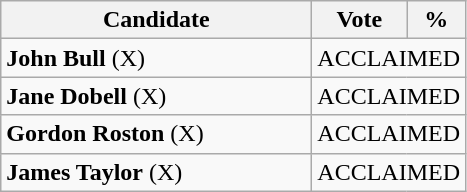<table class="wikitable">
<tr>
<th bgcolor="#DDDDFF" width="200px">Candidate</th>
<th bgcolor="#DDDDFF">Vote</th>
<th bgcolor="#DDDDFF">%</th>
</tr>
<tr>
<td><strong>John Bull</strong> (X)</td>
<td colspan="2" align="center">ACCLAIMED</td>
</tr>
<tr>
<td><strong>Jane Dobell</strong> (X)</td>
<td colspan="2" align="center">ACCLAIMED</td>
</tr>
<tr>
<td><strong>Gordon Roston</strong> (X)</td>
<td colspan="2" align="center">ACCLAIMED</td>
</tr>
<tr>
<td><strong>James Taylor</strong> (X)</td>
<td colspan="2" align="center">ACCLAIMED</td>
</tr>
</table>
